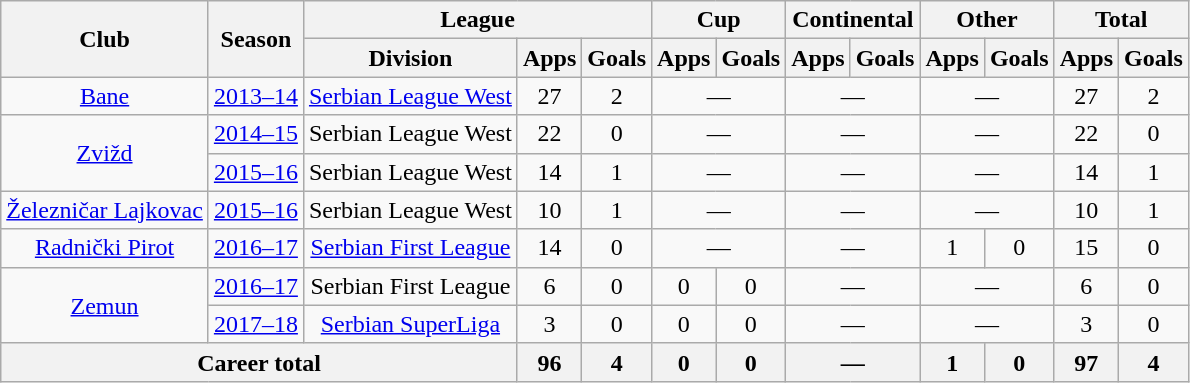<table class="wikitable" style="text-align:center">
<tr>
<th rowspan="2">Club</th>
<th rowspan="2">Season</th>
<th colspan="3">League</th>
<th colspan="2">Cup</th>
<th colspan="2">Continental</th>
<th colspan="2">Other</th>
<th colspan="2">Total</th>
</tr>
<tr>
<th>Division</th>
<th>Apps</th>
<th>Goals</th>
<th>Apps</th>
<th>Goals</th>
<th>Apps</th>
<th>Goals</th>
<th>Apps</th>
<th>Goals</th>
<th>Apps</th>
<th>Goals</th>
</tr>
<tr>
<td><a href='#'>Bane</a></td>
<td><a href='#'>2013–14</a></td>
<td><a href='#'>Serbian League West</a></td>
<td>27</td>
<td>2</td>
<td colspan="2">—</td>
<td colspan="2">—</td>
<td colspan="2">—</td>
<td>27</td>
<td>2</td>
</tr>
<tr>
<td rowspan="2"><a href='#'>Zvižd</a></td>
<td><a href='#'>2014–15</a></td>
<td>Serbian League West</td>
<td>22</td>
<td>0</td>
<td colspan="2">—</td>
<td colspan="2">—</td>
<td colspan="2">—</td>
<td>22</td>
<td>0</td>
</tr>
<tr>
<td><a href='#'>2015–16</a></td>
<td>Serbian League West</td>
<td>14</td>
<td>1</td>
<td colspan="2">—</td>
<td colspan="2">—</td>
<td colspan="2">—</td>
<td>14</td>
<td>1</td>
</tr>
<tr>
<td><a href='#'>Železničar Lajkovac</a></td>
<td><a href='#'>2015–16</a></td>
<td>Serbian League West</td>
<td>10</td>
<td>1</td>
<td colspan="2">—</td>
<td colspan="2">—</td>
<td colspan="2">—</td>
<td>10</td>
<td>1</td>
</tr>
<tr>
<td><a href='#'>Radnički Pirot</a></td>
<td><a href='#'>2016–17</a></td>
<td><a href='#'>Serbian First League</a></td>
<td>14</td>
<td>0</td>
<td colspan="2">—</td>
<td colspan="2">—</td>
<td>1</td>
<td>0</td>
<td>15</td>
<td>0</td>
</tr>
<tr>
<td rowspan="2"><a href='#'>Zemun</a></td>
<td><a href='#'>2016–17</a></td>
<td>Serbian First League</td>
<td>6</td>
<td>0</td>
<td>0</td>
<td>0</td>
<td colspan="2">—</td>
<td colspan="2">—</td>
<td>6</td>
<td>0</td>
</tr>
<tr>
<td><a href='#'>2017–18</a></td>
<td><a href='#'>Serbian SuperLiga</a></td>
<td>3</td>
<td>0</td>
<td>0</td>
<td>0</td>
<td colspan="2">—</td>
<td colspan="2">—</td>
<td>3</td>
<td>0</td>
</tr>
<tr>
<th colspan="3">Career total</th>
<th>96</th>
<th>4</th>
<th>0</th>
<th>0</th>
<th colspan="2">—</th>
<th>1</th>
<th>0</th>
<th>97</th>
<th>4</th>
</tr>
</table>
